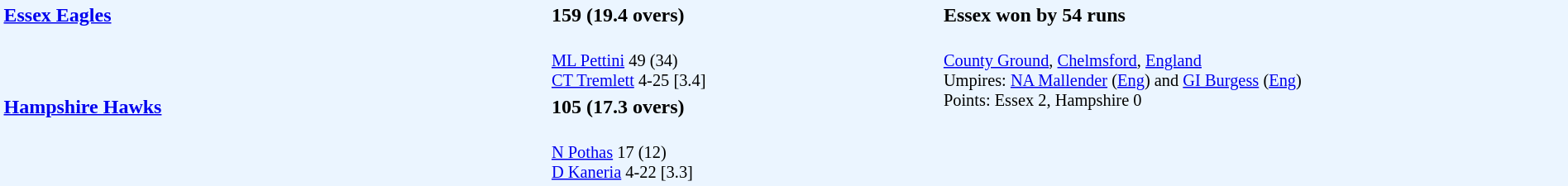<table style="width:100%; background:#ebf5ff;">
<tr>
<td style="width:35%; vertical-align:top;" rowspan="2"><strong><a href='#'>Essex Eagles</a></strong></td>
<td style="width:25%;"><strong>159 (19.4 overs)</strong></td>
<td style="width:40%;"><strong>Essex won by 54 runs</strong></td>
</tr>
<tr>
<td style="font-size: 85%;"><br><a href='#'>ML Pettini</a> 49 (34)<br>
<a href='#'>CT Tremlett</a> 4-25 [3.4]</td>
<td style="vertical-align:top; font-size:85%;" rowspan="3"><br><a href='#'>County Ground</a>, <a href='#'>Chelmsford</a>, <a href='#'>England</a><br>
Umpires: <a href='#'>NA Mallender</a> (<a href='#'>Eng</a>) and <a href='#'>GI Burgess</a> (<a href='#'>Eng</a>)<br>
Points: Essex 2, Hampshire 0</td>
</tr>
<tr>
<td style="vertical-align:top;" rowspan="2"><strong><a href='#'>Hampshire Hawks</a></strong></td>
<td><strong>105 (17.3 overs)</strong></td>
</tr>
<tr>
<td style="font-size: 85%;"><br><a href='#'>N Pothas</a> 17 (12)<br>
<a href='#'>D Kaneria</a> 4-22 [3.3]</td>
</tr>
</table>
